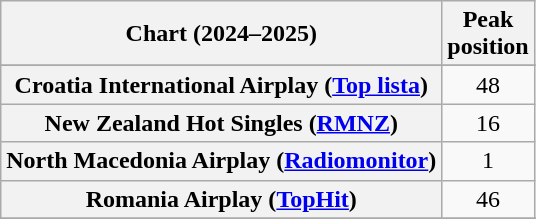<table class="wikitable sortable plainrowheaders" style="text-align:center">
<tr>
<th scope="col">Chart (2024–2025)</th>
<th scope="col">Peak<br>position</th>
</tr>
<tr>
</tr>
<tr>
<th scope="row">Croatia International Airplay (<a href='#'>Top lista</a>)</th>
<td>48</td>
</tr>
<tr>
<th scope="row">New Zealand Hot Singles (<a href='#'>RMNZ</a>)</th>
<td>16</td>
</tr>
<tr>
<th scope="row">North Macedonia Airplay (<a href='#'>Radiomonitor</a>)</th>
<td>1</td>
</tr>
<tr>
<th scope="row">Romania Airplay (<a href='#'>TopHit</a>)</th>
<td>46</td>
</tr>
<tr>
</tr>
<tr>
</tr>
</table>
